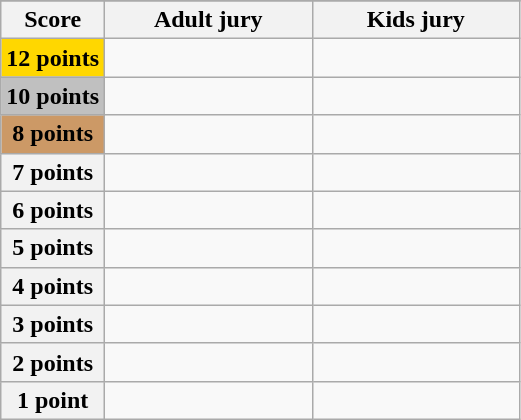<table class="wikitable">
<tr>
</tr>
<tr>
<th scope="col" width="20%">Score</th>
<th scope="col" width="40%">Adult jury</th>
<th scope="col" width="40%">Kids jury</th>
</tr>
<tr>
<th scope="row" style="background:gold">12 points</th>
<td></td>
<td></td>
</tr>
<tr>
<th scope="row" style="background:silver">10 points</th>
<td></td>
<td></td>
</tr>
<tr>
<th scope="row" style="background:#CC9966">8 points</th>
<td></td>
<td></td>
</tr>
<tr>
<th scope="row">7 points</th>
<td></td>
<td></td>
</tr>
<tr>
<th scope="row">6 points</th>
<td></td>
<td></td>
</tr>
<tr>
<th scope="row">5 points</th>
<td></td>
<td></td>
</tr>
<tr>
<th scope="row">4 points</th>
<td></td>
<td></td>
</tr>
<tr>
<th scope="row">3 points</th>
<td></td>
<td></td>
</tr>
<tr>
<th scope="row">2 points</th>
<td></td>
<td></td>
</tr>
<tr>
<th scope="row">1 point</th>
<td></td>
<td></td>
</tr>
</table>
